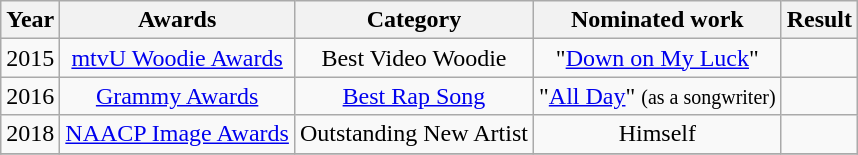<table class="wikitable plainrowheaders" style="text-align:center;">
<tr>
<th>Year</th>
<th>Awards</th>
<th>Category</th>
<th>Nominated work</th>
<th>Result</th>
</tr>
<tr>
<td>2015</td>
<td><a href='#'>mtvU Woodie Awards</a></td>
<td>Best Video Woodie</td>
<td>"<a href='#'>Down on My Luck</a>"</td>
<td></td>
</tr>
<tr>
<td>2016</td>
<td><a href='#'>Grammy Awards</a></td>
<td><a href='#'>Best Rap Song</a></td>
<td>"<a href='#'>All Day</a>" <small>(as a songwriter)</small></td>
<td></td>
</tr>
<tr>
<td>2018</td>
<td><a href='#'>NAACP Image Awards</a></td>
<td>Outstanding New Artist</td>
<td>Himself</td>
<td></td>
</tr>
<tr>
</tr>
</table>
